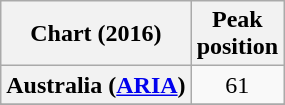<table class="wikitable plainrowheaders sortable" style="text-align:center;">
<tr>
<th scope="col">Chart (2016)</th>
<th scope="col">Peak<br>position</th>
</tr>
<tr>
<th scope="row">Australia (<a href='#'>ARIA</a>)</th>
<td>61</td>
</tr>
<tr>
</tr>
<tr>
</tr>
<tr>
</tr>
</table>
